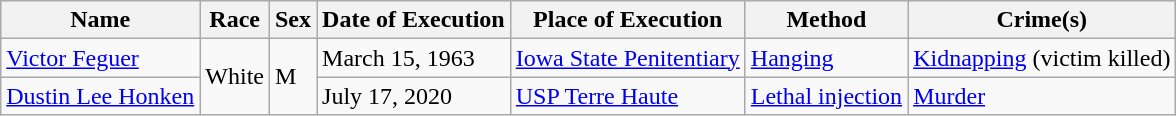<table class="wikitable">
<tr>
<th>Name</th>
<th>Race</th>
<th>Sex</th>
<th>Date of Execution</th>
<th>Place of Execution</th>
<th>Method</th>
<th>Crime(s)</th>
</tr>
<tr>
<td><a href='#'>Victor Feguer</a></td>
<td rowspan="2">White</td>
<td rowspan="2">M</td>
<td>March 15, 1963</td>
<td><a href='#'>Iowa State Penitentiary</a></td>
<td><a href='#'>Hanging</a></td>
<td><a href='#'>Kidnapping</a> (victim killed)</td>
</tr>
<tr>
<td><a href='#'>Dustin Lee Honken</a></td>
<td>July 17, 2020</td>
<td><a href='#'>USP Terre Haute</a></td>
<td><a href='#'>Lethal injection</a></td>
<td><a href='#'>Murder</a></td>
</tr>
</table>
